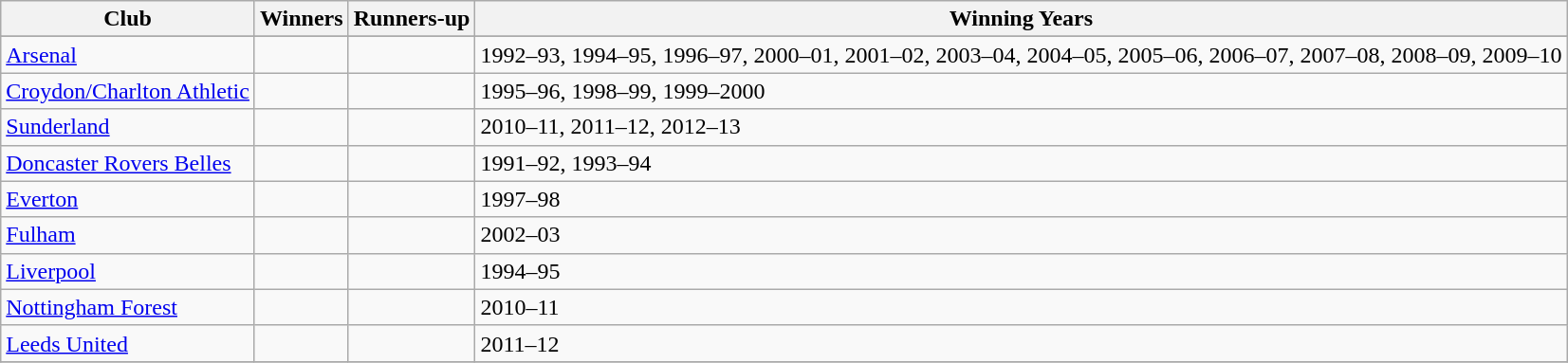<table class="wikitable">
<tr>
<th>Club</th>
<th>Winners</th>
<th>Runners-up</th>
<th>Winning Years</th>
</tr>
<tr>
</tr>
<tr>
<td><a href='#'>Arsenal</a></td>
<td></td>
<td></td>
<td>1992–93, 1994–95, 1996–97, 2000–01, 2001–02, 2003–04, 2004–05, 2005–06, 2006–07, 2007–08, 2008–09, 2009–10</td>
</tr>
<tr>
<td><a href='#'>Croydon/<wbr>Charlton Athletic</a></td>
<td></td>
<td></td>
<td>1995–96, 1998–99, 1999–2000</td>
</tr>
<tr>
<td><a href='#'>Sunderland</a></td>
<td></td>
<td></td>
<td>2010–11, 2011–12, 2012–13</td>
</tr>
<tr>
<td><a href='#'>Doncaster Rovers Belles</a></td>
<td></td>
<td></td>
<td>1991–92, 1993–94</td>
</tr>
<tr>
<td><a href='#'>Everton</a></td>
<td></td>
<td></td>
<td>1997–98</td>
</tr>
<tr>
<td><a href='#'>Fulham</a></td>
<td></td>
<td></td>
<td>2002–03</td>
</tr>
<tr>
<td><a href='#'>Liverpool</a></td>
<td></td>
<td></td>
<td>1994–95</td>
</tr>
<tr>
<td><a href='#'>Nottingham Forest</a></td>
<td></td>
<td></td>
<td>2010–11</td>
</tr>
<tr>
<td><a href='#'>Leeds United</a></td>
<td></td>
<td></td>
<td>2011–12</td>
</tr>
<tr>
</tr>
</table>
